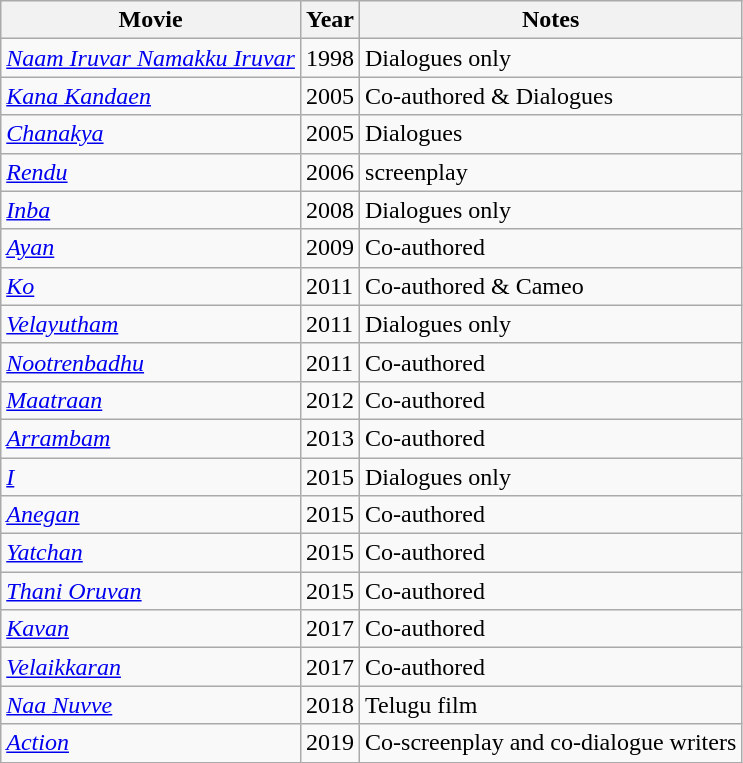<table class="wikitable sortable">
<tr>
<th>Movie</th>
<th>Year</th>
<th>Notes</th>
</tr>
<tr>
<td><em><a href='#'>Naam Iruvar Namakku Iruvar</a></em></td>
<td>1998</td>
<td>Dialogues only</td>
</tr>
<tr>
<td><em><a href='#'>Kana Kandaen</a></em></td>
<td>2005</td>
<td>Co-authored & Dialogues</td>
</tr>
<tr>
<td><em><a href='#'>Chanakya</a></em></td>
<td>2005</td>
<td>Dialogues</td>
</tr>
<tr>
<td><em><a href='#'>Rendu</a></em></td>
<td>2006</td>
<td>screenplay</td>
</tr>
<tr>
<td><em><a href='#'>Inba</a></em></td>
<td>2008</td>
<td>Dialogues only</td>
</tr>
<tr>
<td><em><a href='#'>Ayan</a></em></td>
<td>2009</td>
<td>Co-authored</td>
</tr>
<tr>
<td><em><a href='#'>Ko</a></em></td>
<td>2011</td>
<td>Co-authored & Cameo</td>
</tr>
<tr>
<td><em><a href='#'>Velayutham</a></em></td>
<td>2011</td>
<td>Dialogues only</td>
</tr>
<tr>
<td><em><a href='#'>Nootrenbadhu</a></em></td>
<td>2011</td>
<td>Co-authored</td>
</tr>
<tr>
<td><em><a href='#'>Maatraan</a></em></td>
<td>2012</td>
<td>Co-authored</td>
</tr>
<tr>
<td><em><a href='#'>Arrambam</a></em></td>
<td>2013</td>
<td>Co-authored</td>
</tr>
<tr>
<td><em><a href='#'>I</a></em></td>
<td>2015</td>
<td>Dialogues only</td>
</tr>
<tr>
<td><em><a href='#'>Anegan</a></em></td>
<td>2015</td>
<td>Co-authored</td>
</tr>
<tr>
<td><em><a href='#'>Yatchan</a></em></td>
<td>2015</td>
<td>Co-authored</td>
</tr>
<tr>
<td><em><a href='#'>Thani Oruvan</a></em></td>
<td>2015</td>
<td>Co-authored</td>
</tr>
<tr>
<td><em><a href='#'>Kavan</a></em></td>
<td>2017</td>
<td>Co-authored</td>
</tr>
<tr>
<td><em><a href='#'>Velaikkaran</a></em></td>
<td>2017</td>
<td>Co-authored</td>
</tr>
<tr>
<td><em><a href='#'>Naa Nuvve</a></em></td>
<td>2018</td>
<td>Telugu film</td>
</tr>
<tr>
<td><em><a href='#'>Action</a></em></td>
<td>2019</td>
<td>Co-screenplay and co-dialogue writers</td>
</tr>
</table>
